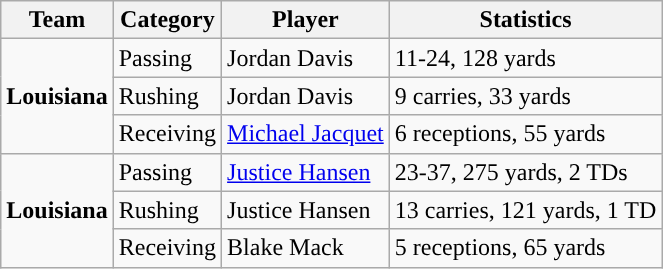<table class="wikitable" style="float: left;">
<tr>
<th>Team</th>
<th>Category</th>
<th>Player</th>
<th>Statistics</th>
</tr>
<tr>
<td rowspan=3><strong>Louisiana</strong></td>
<td>Passing</td>
<td>Jordan Davis</td>
<td>11-24, 128 yards</td>
</tr>
<tr>
<td>Rushing</td>
<td>Jordan Davis</td>
<td>9 carries, 33 yards</td>
</tr>
<tr>
<td>Receiving</td>
<td><a href='#'>Michael Jacquet</a></td>
<td>6 receptions, 55 yards</td>
</tr>
<tr>
<td rowspan=3><strong>Louisiana</strong></td>
<td>Passing</td>
<td><a href='#'>Justice Hansen</a></td>
<td>23-37, 275 yards, 2 TDs</td>
</tr>
<tr>
<td>Rushing</td>
<td>Justice Hansen</td>
<td>13 carries, 121 yards, 1 TD</td>
</tr>
<tr>
<td>Receiving</td>
<td>Blake Mack</td>
<td>5 receptions, 65 yards</td>
</tr>
</table>
